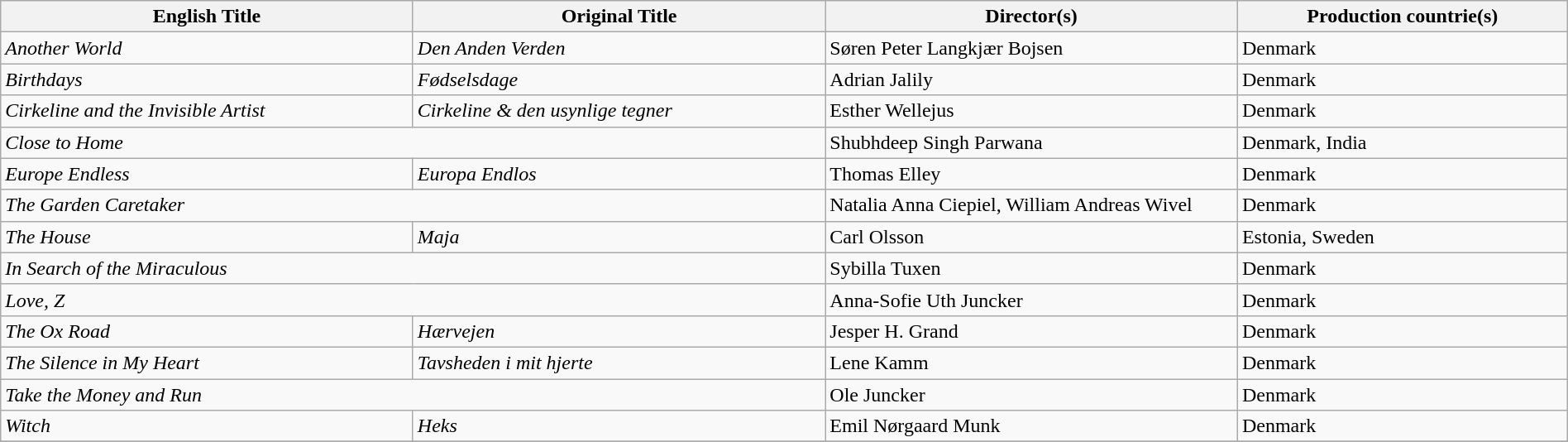<table class="wikitable" style="width:100%; margin-bottom:4px">
<tr>
<th scope="col" width="25%">English Title</th>
<th scope="col" width="25%">Original Title</th>
<th scope="col" width="25%">Director(s)</th>
<th scope="col" width="20%">Production countrie(s)</th>
</tr>
<tr>
<td><em>Another World</em></td>
<td><em>Den Anden Verden</em></td>
<td>Søren Peter Langkjær Bojsen</td>
<td>Denmark</td>
</tr>
<tr>
<td><em>Birthdays</em></td>
<td><em>Fødselsdage</em></td>
<td>Adrian Jalily</td>
<td>Denmark</td>
</tr>
<tr>
<td><em>Cirkeline and the Invisible Artist</em></td>
<td><em>Cirkeline & den usynlige tegner</em></td>
<td>Esther Wellejus</td>
<td>Denmark</td>
</tr>
<tr>
<td colspan="2"><em>Close to Home</em></td>
<td>Shubhdeep Singh Parwana</td>
<td>Denmark, India</td>
</tr>
<tr>
<td><em>Europe Endless</em></td>
<td><em>Europa Endlos</em></td>
<td>Thomas Elley</td>
<td>Denmark</td>
</tr>
<tr>
<td colspan="2"><em>The Garden Caretaker</em></td>
<td>Natalia Anna Ciepiel, William Andreas Wivel</td>
<td>Denmark</td>
</tr>
<tr>
<td><em>The House</em></td>
<td><em>Maja</em></td>
<td>Carl Olsson</td>
<td>Estonia, Sweden</td>
</tr>
<tr>
<td colspan="2"><em>In Search of the Miraculous</em></td>
<td>Sybilla Tuxen</td>
<td>Denmark</td>
</tr>
<tr>
<td colspan="2"><em>Love, Z</em></td>
<td>Anna-Sofie Uth Juncker</td>
<td>Denmark</td>
</tr>
<tr>
<td><em>The Ox Road</em></td>
<td><em>Hærvejen</em></td>
<td>Jesper H. Grand</td>
<td>Denmark</td>
</tr>
<tr>
<td><em>The Silence in My Heart</em></td>
<td><em>Tavsheden i mit hjerte</em></td>
<td>Lene Kamm</td>
<td>Denmark</td>
</tr>
<tr>
<td colspan="2"><em>Take the Money and Run</em></td>
<td>Ole Juncker</td>
<td>Denmark</td>
</tr>
<tr>
<td><em>Witch</em></td>
<td><em>Heks</em></td>
<td>Emil Nørgaard Munk</td>
<td>Denmark</td>
</tr>
<tr>
</tr>
</table>
